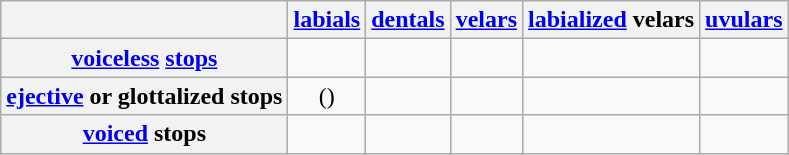<table class="wikitable">
<tr>
<th></th>
<th><a href='#'>labials</a></th>
<th><a href='#'>dentals</a></th>
<th><a href='#'>velars</a></th>
<th><a href='#'>labialized</a> velars</th>
<th><a href='#'>uvulars</a></th>
</tr>
<tr>
<th><a href='#'>voiceless</a> <a href='#'>stops</a></th>
<td align=center></td>
<td align=center></td>
<td align=center></td>
<td align=center></td>
<td align=center></td>
</tr>
<tr>
<th><a href='#'>ejective</a> or glottalized stops</th>
<td align=center>()</td>
<td align=center></td>
<td align=center></td>
<td align=center></td>
<td align=center></td>
</tr>
<tr>
<th><a href='#'>voiced</a> stops</th>
<td align=center></td>
<td align=center></td>
<td align=center></td>
<td align=center></td>
<td align=center></td>
</tr>
</table>
